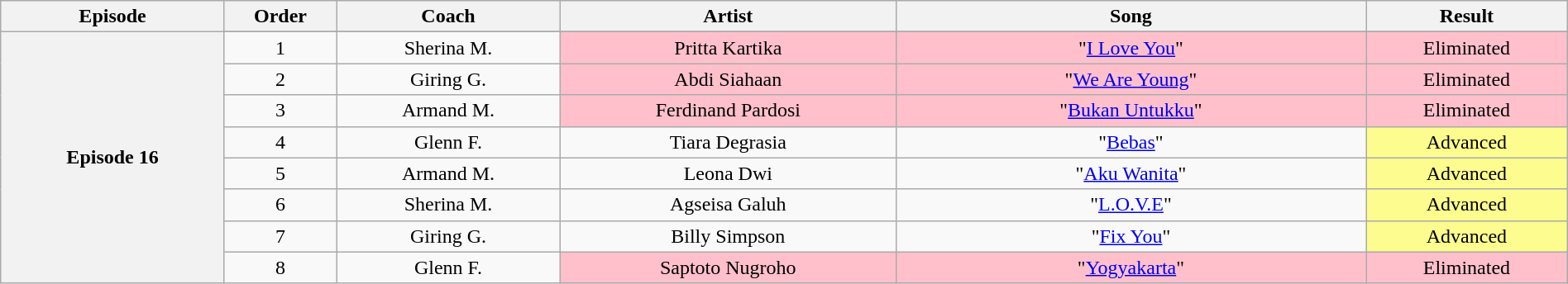<table class="wikitable" style="text-align:center; width:100%;">
<tr>
<th style="width:10%;">Episode</th>
<th style="width:5%;">Order</th>
<th style="width:10%;">Coach</th>
<th style="width:15%;">Artist</th>
<th style="width:21%;">Song</th>
<th style="width:09%;">Result</th>
</tr>
<tr>
<th rowspan="16" scope="row">Episode 16<br><small></small></th>
</tr>
<tr>
<td>1</td>
<td>Sherina M.</td>
<td style="background:pink;">Pritta Kartika</td>
<td style="background:pink;">"<a href='#'>I Love You</a>"</td>
<td style="background:pink;">Eliminated</td>
</tr>
<tr>
<td>2</td>
<td>Giring G.</td>
<td style="background:pink;">Abdi Siahaan</td>
<td style="background:pink;">"<a href='#'>We Are Young</a>"</td>
<td style="background:pink;">Eliminated</td>
</tr>
<tr>
<td>3</td>
<td>Armand M.</td>
<td style="background:pink;">Ferdinand Pardosi</td>
<td style="background:pink;">"<a href='#'>Bukan Untukku</a>"</td>
<td style="background:pink;">Eliminated</td>
</tr>
<tr>
<td>4</td>
<td>Glenn F.</td>
<td>Tiara Degrasia</td>
<td>"<a href='#'>Bebas</a>"</td>
<td style="background:#fdfc8f;">Advanced</td>
</tr>
<tr>
<td>5</td>
<td>Armand M.</td>
<td>Leona Dwi</td>
<td>"<a href='#'>Aku Wanita</a>"</td>
<td style="background:#fdfc8f;">Advanced</td>
</tr>
<tr>
<td>6</td>
<td>Sherina M.</td>
<td>Agseisa Galuh</td>
<td>"<a href='#'>L.O.V.E</a>"</td>
<td style="background:#fdfc8f;">Advanced</td>
</tr>
<tr>
<td>7</td>
<td>Giring G.</td>
<td>Billy Simpson</td>
<td>"<a href='#'>Fix You</a>"</td>
<td style="background:#fdfc8f;">Advanced</td>
</tr>
<tr>
<td>8</td>
<td>Glenn F.</td>
<td style="background:pink;">Saptoto Nugroho</td>
<td style="background:pink;">"<a href='#'>Yogyakarta</a>"</td>
<td style="background:pink;">Eliminated</td>
</tr>
</table>
